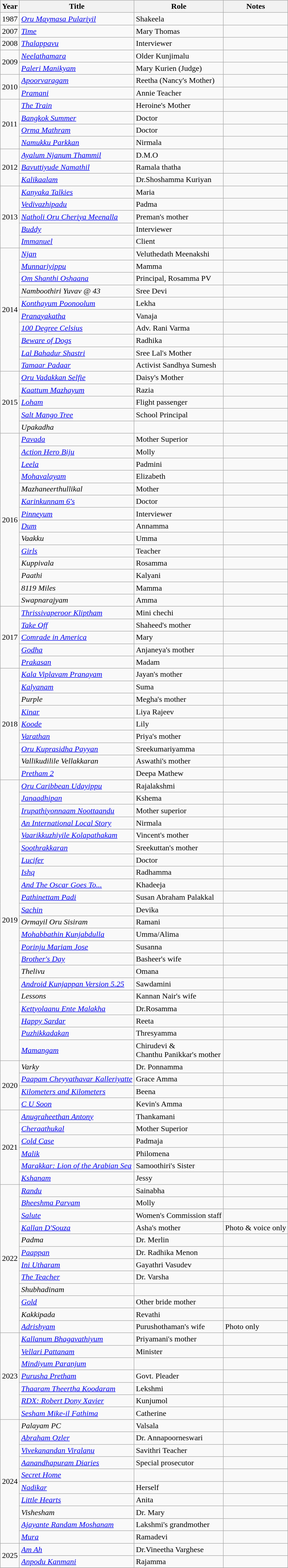<table class="wikitable sortable">
<tr>
<th scope="col">Year</th>
<th scope="col">Title</th>
<th scope="col">Role</th>
<th scope="col" class="unsortable">Notes</th>
</tr>
<tr>
<td>1987</td>
<td><em><a href='#'>Oru Maymasa Pulariyil</a></em></td>
<td>Shakeela</td>
<td></td>
</tr>
<tr>
<td>2007</td>
<td><em><a href='#'>Time</a></em></td>
<td>Mary Thomas</td>
<td></td>
</tr>
<tr>
<td>2008</td>
<td><em><a href='#'>Thalappavu</a></em></td>
<td>Interviewer</td>
<td></td>
</tr>
<tr>
<td rowspan="2">2009</td>
<td><em><a href='#'>Neelathamara</a></em></td>
<td>Older Kunjimalu</td>
<td></td>
</tr>
<tr>
<td><em><a href='#'>Paleri Manikyam</a></em></td>
<td>Mary Kurien (Judge)</td>
<td></td>
</tr>
<tr>
<td rowspan="2">2010</td>
<td><em><a href='#'>Apoorvaragam</a></em></td>
<td>Reetha (Nancy's Mother)</td>
<td></td>
</tr>
<tr>
<td><em><a href='#'>Pramani</a></em></td>
<td>Annie Teacher</td>
<td></td>
</tr>
<tr>
<td rowspan="4">2011</td>
<td><em><a href='#'>The Train</a></em></td>
<td>Heroine's Mother</td>
<td></td>
</tr>
<tr>
<td><em><a href='#'>Bangkok Summer</a></em></td>
<td>Doctor</td>
<td></td>
</tr>
<tr>
<td><em><a href='#'>Orma Mathram</a></em></td>
<td>Doctor</td>
<td></td>
</tr>
<tr>
<td><em><a href='#'>Namukku Parkkan</a></em></td>
<td>Nirmala</td>
<td></td>
</tr>
<tr>
<td rowspan="3">2012</td>
<td><em><a href='#'>Ayalum Njanum Thammil</a></em></td>
<td>D.M.O</td>
<td></td>
</tr>
<tr>
<td><em><a href='#'>Bavuttiyude Namathil</a></em></td>
<td>Ramala thatha</td>
<td></td>
</tr>
<tr>
<td><em><a href='#'>Kalikaalam</a></em></td>
<td>Dr.Shoshamma Kuriyan</td>
<td></td>
</tr>
<tr>
<td rowspan="5">2013</td>
<td><em><a href='#'>Kanyaka Talkies</a></em></td>
<td>Maria</td>
<td></td>
</tr>
<tr>
<td><em><a href='#'>Vedivazhipadu</a></em></td>
<td>Padma</td>
<td></td>
</tr>
<tr>
<td><em><a href='#'>Natholi Oru Cheriya Meenalla</a></em></td>
<td>Preman's mother</td>
<td></td>
</tr>
<tr>
<td><em><a href='#'>Buddy</a></em></td>
<td>Interviewer</td>
<td></td>
</tr>
<tr>
<td><em><a href='#'>Immanuel</a></em></td>
<td>Client</td>
<td></td>
</tr>
<tr>
<td rowspan="10">2014</td>
<td><em><a href='#'>Njan</a></em></td>
<td>Veluthedath Meenakshi</td>
<td></td>
</tr>
<tr>
<td><em><a href='#'>Munnariyippu</a></em></td>
<td>Mamma</td>
<td></td>
</tr>
<tr>
<td><em><a href='#'>Om Shanthi Oshaana</a></em></td>
<td>Principal, Rosamma PV</td>
<td></td>
</tr>
<tr>
<td><em>Namboothiri Yuvav @ 43</em></td>
<td>Sree Devi</td>
<td></td>
</tr>
<tr>
<td><em><a href='#'>Konthayum Poonoolum</a></em></td>
<td>Lekha</td>
<td></td>
</tr>
<tr>
<td><em><a href='#'>Pranayakatha</a></em></td>
<td>Vanaja</td>
<td></td>
</tr>
<tr>
<td><em><a href='#'>100 Degree Celsius</a></em></td>
<td>Adv. Rani Varma</td>
<td></td>
</tr>
<tr>
<td><em><a href='#'>Beware of Dogs</a></em></td>
<td>Radhika</td>
<td></td>
</tr>
<tr>
<td><em><a href='#'>Lal Bahadur Shastri</a></em></td>
<td>Sree Lal's Mother</td>
<td></td>
</tr>
<tr>
<td><em><a href='#'>Tamaar Padaar</a></em></td>
<td>Activist Sandhya Sumesh</td>
<td></td>
</tr>
<tr>
<td rowspan="5">2015</td>
<td><em><a href='#'>Oru Vadakkan Selfie</a></em></td>
<td>Daisy's Mother</td>
<td></td>
</tr>
<tr>
<td><em><a href='#'>Kaattum Mazhayum</a></em></td>
<td>Razia</td>
<td></td>
</tr>
<tr>
<td><em><a href='#'>Loham</a></em></td>
<td>Flight passenger</td>
<td></td>
</tr>
<tr>
<td><em><a href='#'>Salt Mango Tree</a></em></td>
<td>School Principal</td>
<td></td>
</tr>
<tr>
<td><em>Upakadha</em></td>
<td></td>
<td></td>
</tr>
<tr>
<td rowspan="14">2016</td>
<td><em><a href='#'>Pavada</a></em></td>
<td>Mother Superior</td>
<td></td>
</tr>
<tr>
<td><em><a href='#'>Action Hero Biju</a></em></td>
<td>Molly</td>
<td></td>
</tr>
<tr>
<td><em><a href='#'>Leela</a></em></td>
<td>Padmini</td>
<td></td>
</tr>
<tr>
<td><em><a href='#'>Mohavalayam</a></em></td>
<td>Elizabeth</td>
<td></td>
</tr>
<tr>
<td><em>Mazhaneerthullikal</em></td>
<td>Mother</td>
<td></td>
</tr>
<tr>
<td><em><a href='#'>Karinkunnam 6's</a></em></td>
<td>Doctor</td>
<td></td>
</tr>
<tr>
<td><em><a href='#'>Pinneyum</a></em></td>
<td>Interviewer</td>
<td></td>
</tr>
<tr>
<td><em><a href='#'>Dum</a></em></td>
<td>Annamma</td>
<td></td>
</tr>
<tr>
<td><em>Vaakku</em></td>
<td>Umma</td>
<td></td>
</tr>
<tr>
<td><em><a href='#'>Girls</a></em></td>
<td>Teacher</td>
<td></td>
</tr>
<tr>
<td><em>Kuppivala</em></td>
<td>Rosamma</td>
<td></td>
</tr>
<tr>
<td><em>Paathi</em></td>
<td>Kalyani</td>
<td></td>
</tr>
<tr>
<td><em>8119 Miles</em></td>
<td>Mamma</td>
<td></td>
</tr>
<tr>
<td><em>Swapnarajyam</em></td>
<td>Amma</td>
<td></td>
</tr>
<tr>
<td rowspan="5">2017</td>
<td><em><a href='#'>Thrissivaperoor Kliptham</a> </em></td>
<td>Mini chechi</td>
<td></td>
</tr>
<tr>
<td><em><a href='#'>Take Off</a></em></td>
<td>Shaheed's mother</td>
<td></td>
</tr>
<tr>
<td><em><a href='#'>Comrade in America</a></em></td>
<td>Mary</td>
<td></td>
</tr>
<tr>
<td><em><a href='#'>Godha</a></em></td>
<td>Anjaneya's mother</td>
<td></td>
</tr>
<tr>
<td><em><a href='#'>Prakasan</a></em></td>
<td>Madam</td>
<td></td>
</tr>
<tr>
<td rowspan="9">2018</td>
<td><em><a href='#'>Kala Viplavam Pranayam</a></em></td>
<td>Jayan's mother</td>
<td></td>
</tr>
<tr>
<td><em><a href='#'>Kalyanam</a></em></td>
<td>Suma</td>
<td></td>
</tr>
<tr>
<td><em>Purple</em></td>
<td>Megha's mother</td>
<td></td>
</tr>
<tr>
<td><em><a href='#'>Kinar</a></em></td>
<td>Liya Rajeev</td>
<td></td>
</tr>
<tr>
<td><em><a href='#'>Koode</a></em></td>
<td>Lily</td>
<td></td>
</tr>
<tr>
<td><em><a href='#'>Varathan</a></em></td>
<td>Priya's mother</td>
<td></td>
</tr>
<tr>
<td><em><a href='#'>Oru Kuprasidha Payyan</a></em></td>
<td>Sreekumariyamma</td>
<td></td>
</tr>
<tr>
<td><em>Vallikudilile Vellakkaran</em></td>
<td>Aswathi's mother</td>
<td></td>
</tr>
<tr>
<td><em><a href='#'>Pretham 2</a></em></td>
<td>Deepa Mathew</td>
<td></td>
</tr>
<tr>
<td rowspan="22">2019</td>
<td><em><a href='#'>Oru Caribbean Udayippu</a></em></td>
<td>Rajalakshmi</td>
<td></td>
</tr>
<tr>
<td><em><a href='#'>Janaadhipan</a></em></td>
<td>Kshema</td>
<td></td>
</tr>
<tr>
<td><em><a href='#'>Irupathiyonnaam Noottaandu</a></em></td>
<td>Mother superior</td>
<td></td>
</tr>
<tr>
<td><em><a href='#'>An International Local Story</a></em></td>
<td>Nirmala</td>
<td></td>
</tr>
<tr>
<td><em><a href='#'>Vaarikkuzhiyile Kolapathakam</a></em></td>
<td>Vincent's mother</td>
<td></td>
</tr>
<tr>
<td><em><a href='#'>Soothrakkaran</a></em></td>
<td>Sreekuttan's mother</td>
<td></td>
</tr>
<tr>
<td><em><a href='#'>Lucifer</a></em></td>
<td>Doctor</td>
<td></td>
</tr>
<tr>
<td><em><a href='#'>Ishq</a></em></td>
<td>Radhamma</td>
<td></td>
</tr>
<tr>
<td><em><a href='#'>And The Oscar Goes To...</a></em></td>
<td>Khadeeja</td>
<td></td>
</tr>
<tr>
<td><em><a href='#'>Pathinettam Padi</a></em></td>
<td>Susan Abraham Palakkal</td>
<td></td>
</tr>
<tr>
<td><em><a href='#'>Sachin</a></em></td>
<td>Devika</td>
<td></td>
</tr>
<tr>
<td><em>Ormayil Oru Sisiram</em></td>
<td>Ramani</td>
<td></td>
</tr>
<tr>
<td><em><a href='#'>Mohabbathin Kunjabdulla</a></em></td>
<td>Umma/Alima</td>
<td></td>
</tr>
<tr>
<td><em><a href='#'>Porinju Mariam Jose</a></em></td>
<td>Susanna</td>
<td></td>
</tr>
<tr>
<td><em><a href='#'>Brother's Day</a></em></td>
<td>Basheer's wife</td>
<td></td>
</tr>
<tr>
<td><em>Thelivu</em></td>
<td>Omana</td>
<td></td>
</tr>
<tr>
<td><em><a href='#'>Android Kunjappan Version 5.25</a></em></td>
<td>Sawdamini</td>
<td></td>
</tr>
<tr>
<td><em>Lessons</em></td>
<td>Kannan Nair's wife</td>
<td></td>
</tr>
<tr>
<td><em><a href='#'>Kettyolaanu Ente Malakha</a></em></td>
<td>Dr.Rosamma</td>
<td></td>
</tr>
<tr>
<td><em><a href='#'>Happy Sardar</a></em></td>
<td>Reeta</td>
<td></td>
</tr>
<tr>
<td><em><a href='#'>Puzhikkadakan</a></em></td>
<td>Thresyamma</td>
<td></td>
</tr>
<tr>
<td><em><a href='#'>Mamangam</a></em></td>
<td>Chirudevi & <br>Chanthu Panikkar's mother</td>
<td></td>
</tr>
<tr>
<td rowspan="4">2020</td>
<td><em>Varky</em></td>
<td>Dr. Ponnamma</td>
<td></td>
</tr>
<tr>
<td><em><a href='#'>Paapam Cheyyathavar Kalleriyatte</a></em></td>
<td>Grace Amma</td>
<td></td>
</tr>
<tr>
<td><em><a href='#'>Kilometers and Kilometers</a></em></td>
<td>Beena</td>
<td></td>
</tr>
<tr>
<td><em><a href='#'>C U Soon</a></em></td>
<td>Kevin's Amma</td>
<td></td>
</tr>
<tr>
<td rowspan=6>2021</td>
<td><em><a href='#'>Anugraheethan Antony</a></em></td>
<td>Thankamani</td>
<td></td>
</tr>
<tr>
<td><em><a href='#'>Cheraathukal</a></em></td>
<td>Mother Superior</td>
<td></td>
</tr>
<tr>
<td><em><a href='#'>Cold Case</a></em></td>
<td>Padmaja</td>
<td></td>
</tr>
<tr>
<td><em><a href='#'>Malik</a></em></td>
<td>Philomena</td>
<td></td>
</tr>
<tr>
<td><em><a href='#'>Marakkar: Lion of the Arabian Sea</a></em></td>
<td>Samoothiri's Sister</td>
<td></td>
</tr>
<tr>
<td><em><a href='#'>Kshanam</a></em></td>
<td>Jessy</td>
<td></td>
</tr>
<tr>
<td rowspan=12>2022</td>
<td><em><a href='#'>Randu</a></em></td>
<td>Sainabha</td>
<td></td>
</tr>
<tr>
<td><em><a href='#'>Bheeshma Parvam</a></em></td>
<td>Molly</td>
<td></td>
</tr>
<tr>
<td><em><a href='#'>Salute</a></em></td>
<td>Women's Commission staff</td>
<td></td>
</tr>
<tr>
<td><em><a href='#'>Kallan D'Souza</a></em></td>
<td>Asha's mother</td>
<td>Photo & voice only</td>
</tr>
<tr>
<td><em>Padma</em></td>
<td>Dr. Merlin</td>
<td></td>
</tr>
<tr>
<td><em><a href='#'>Paappan</a></em></td>
<td>Dr. Radhika Menon</td>
<td></td>
</tr>
<tr>
<td><em><a href='#'>Ini Utharam</a></em></td>
<td>Gayathri Vasudev</td>
</tr>
<tr>
<td><em><a href='#'>The Teacher</a></em></td>
<td>Dr. Varsha</td>
<td></td>
</tr>
<tr>
<td><em>Shubhadinam</em></td>
<td></td>
<td></td>
</tr>
<tr>
<td><em><a href='#'>Gold</a></em></td>
<td>Other bride mother</td>
<td></td>
</tr>
<tr>
<td><em>Kakkipada</em></td>
<td>Revathi</td>
<td></td>
</tr>
<tr>
<td><em><a href='#'>Adrishyam</a></em></td>
<td>Purushothaman's wife</td>
<td>Photo only</td>
</tr>
<tr>
<td rowspan="7">2023</td>
<td><em><a href='#'>Kallanum Bhagavathiyum</a></em></td>
<td>Priyamani's mother</td>
<td></td>
</tr>
<tr>
<td><em><a href='#'>Vellari Pattanam</a></em></td>
<td>Minister</td>
<td></td>
</tr>
<tr>
<td><em><a href='#'>Mindiyum Paranjum</a></em></td>
<td></td>
<td></td>
</tr>
<tr>
<td><em><a href='#'>Purusha Pretham</a></em></td>
<td>Govt. Pleader</td>
<td></td>
</tr>
<tr>
<td><em><a href='#'>Thaaram Theertha Koodaram</a></em></td>
<td>Lekshmi</td>
<td></td>
</tr>
<tr>
<td><em><a href='#'>RDX: Robert Dony Xavier</a></em></td>
<td>Kunjumol</td>
<td></td>
</tr>
<tr>
<td><em><a href='#'>Sesham Mike-il Fathima</a></em></td>
<td>Catherine</td>
<td></td>
</tr>
<tr>
<td rowspan=10>2024</td>
<td><em>Palayam PC</em></td>
<td>Valsala</td>
<td></td>
</tr>
<tr>
<td><em><a href='#'>Abraham Ozler</a></em></td>
<td>Dr. Annapoorneswari</td>
<td></td>
</tr>
<tr>
<td><em><a href='#'>Vivekanandan Viralanu</a></em></td>
<td>Savithri Teacher</td>
<td></td>
</tr>
<tr>
<td><em><a href='#'>Aanandhapuram Diaries</a></em></td>
<td>Special prosecutor</td>
<td></td>
</tr>
<tr>
<td><em><a href='#'>Secret Home</a></em></td>
<td></td>
<td></td>
</tr>
<tr>
<td><em><a href='#'>Nadikar</a></em></td>
<td>Herself</td>
<td></td>
</tr>
<tr>
<td><em><a href='#'>Little Hearts</a></em></td>
<td>Anita</td>
<td></td>
</tr>
<tr>
<td><em>Vishesham</em></td>
<td>Dr. Mary</td>
<td></td>
</tr>
<tr>
<td><em><a href='#'>Ajayante Randam Moshanam</a></em></td>
<td>Lakshmi's grandmother</td>
<td></td>
</tr>
<tr>
<td><em><a href='#'>Mura</a></em></td>
<td>Ramadevi</td>
<td></td>
</tr>
<tr>
<td rowspan=2>2025</td>
<td><em><a href='#'>Am Ah</a></em></td>
<td>Dr.Vineetha Varghese</td>
<td></td>
</tr>
<tr>
<td><em><a href='#'>Anpodu Kanmani</a></em></td>
<td>Rajamma</td>
<td></td>
</tr>
<tr>
</tr>
</table>
